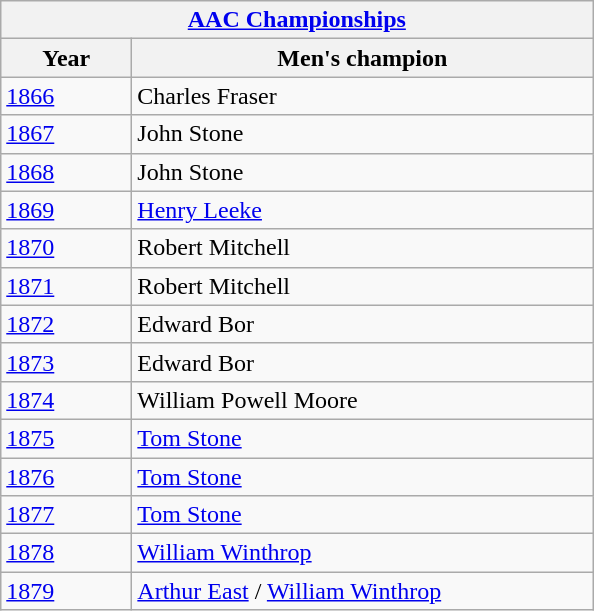<table class="wikitable">
<tr>
<th colspan="2"><a href='#'>AAC Championships</a><br></th>
</tr>
<tr>
<th width=80>Year</th>
<th width=300>Men's champion</th>
</tr>
<tr>
<td><a href='#'>1866</a></td>
<td>Charles Fraser</td>
</tr>
<tr>
<td><a href='#'>1867</a></td>
<td>John Stone</td>
</tr>
<tr>
<td><a href='#'>1868</a></td>
<td>John Stone</td>
</tr>
<tr>
<td><a href='#'>1869</a></td>
<td><a href='#'>Henry Leeke</a></td>
</tr>
<tr>
<td><a href='#'>1870</a></td>
<td>Robert Mitchell</td>
</tr>
<tr>
<td><a href='#'>1871</a></td>
<td>Robert Mitchell</td>
</tr>
<tr>
<td><a href='#'>1872</a></td>
<td>Edward Bor</td>
</tr>
<tr>
<td><a href='#'>1873</a></td>
<td>Edward Bor</td>
</tr>
<tr>
<td><a href='#'>1874</a></td>
<td>William Powell Moore</td>
</tr>
<tr>
<td><a href='#'>1875</a></td>
<td><a href='#'>Tom Stone</a></td>
</tr>
<tr>
<td><a href='#'>1876</a></td>
<td><a href='#'>Tom Stone</a></td>
</tr>
<tr>
<td><a href='#'>1877</a></td>
<td><a href='#'>Tom Stone</a></td>
</tr>
<tr>
<td><a href='#'>1878</a></td>
<td><a href='#'>William Winthrop</a></td>
</tr>
<tr>
<td><a href='#'>1879</a></td>
<td><a href='#'>Arthur East</a> / <a href='#'>William Winthrop</a></td>
</tr>
</table>
